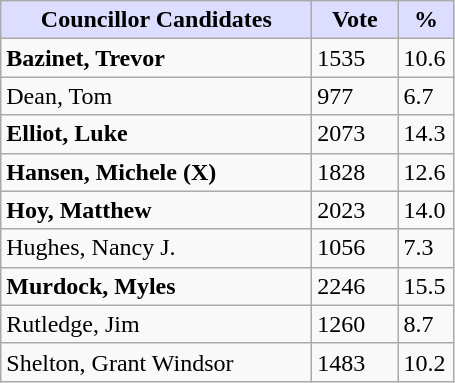<table class="wikitable">
<tr>
<th style="background:#ddf; width:200px;">Councillor Candidates </th>
<th style="background:#ddf; width:50px;">Vote</th>
<th style="background:#ddf; width:30px;">%</th>
</tr>
<tr>
<td><strong>Bazinet, Trevor</strong></td>
<td>1535</td>
<td>10.6</td>
</tr>
<tr>
<td>Dean, Tom</td>
<td>977</td>
<td>6.7</td>
</tr>
<tr>
<td><strong>Elliot, Luke</strong></td>
<td>2073</td>
<td>14.3</td>
</tr>
<tr>
<td><strong>Hansen, Michele (X)</strong></td>
<td>1828</td>
<td>12.6</td>
</tr>
<tr>
<td><strong>Hoy, Matthew</strong></td>
<td>2023</td>
<td>14.0</td>
</tr>
<tr>
<td>Hughes, Nancy J.</td>
<td>1056</td>
<td>7.3</td>
</tr>
<tr>
<td><strong>Murdock, Myles</strong></td>
<td>2246</td>
<td>15.5</td>
</tr>
<tr>
<td>Rutledge, Jim</td>
<td>1260</td>
<td>8.7</td>
</tr>
<tr>
<td>Shelton, Grant Windsor</td>
<td>1483</td>
<td>10.2</td>
</tr>
</table>
